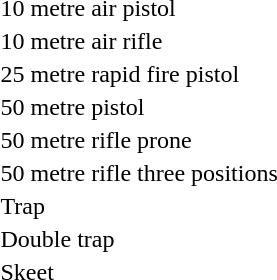<table>
<tr>
<td>10 metre air pistol <br></td>
<td></td>
<td></td>
<td></td>
</tr>
<tr>
<td>10 metre air rifle <br></td>
<td></td>
<td></td>
<td></td>
</tr>
<tr>
<td>25 metre rapid fire pistol <br></td>
<td></td>
<td></td>
<td></td>
</tr>
<tr>
<td>50 metre pistol <br></td>
<td></td>
<td></td>
<td></td>
</tr>
<tr>
<td>50 metre rifle prone <br></td>
<td></td>
<td></td>
<td></td>
</tr>
<tr>
<td>50 metre rifle three positions <br></td>
<td></td>
<td></td>
<td></td>
</tr>
<tr>
<td>Trap <br></td>
<td></td>
<td></td>
<td></td>
</tr>
<tr>
<td>Double trap <br></td>
<td></td>
<td></td>
<td></td>
</tr>
<tr>
<td>Skeet <br></td>
<td></td>
<td></td>
<td></td>
</tr>
</table>
